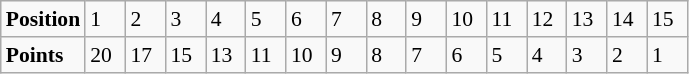<table class="wikitable" style="font-size: 90%;">
<tr>
<td><strong>Position</strong></td>
<td width=20>1</td>
<td width=20>2</td>
<td width=20>3</td>
<td width=20>4</td>
<td width=20>5</td>
<td width=20>6</td>
<td width=20>7</td>
<td width=20>8</td>
<td width=20>9</td>
<td width=20>10</td>
<td width=20>11</td>
<td width=20>12</td>
<td width=20>13</td>
<td width=20>14</td>
<td width=20>15</td>
</tr>
<tr>
<td><strong>Points</strong></td>
<td>20</td>
<td>17</td>
<td>15</td>
<td>13</td>
<td>11</td>
<td>10</td>
<td>9</td>
<td>8</td>
<td>7</td>
<td>6</td>
<td>5</td>
<td>4</td>
<td>3</td>
<td>2</td>
<td>1</td>
</tr>
</table>
